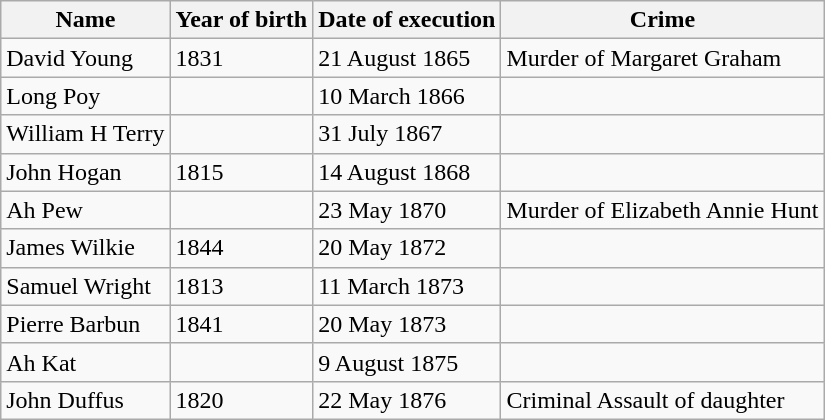<table class="wikitable">
<tr>
<th>Name</th>
<th>Year of birth</th>
<th>Date of execution</th>
<th>Crime</th>
</tr>
<tr>
<td>David Young</td>
<td>1831</td>
<td>21 August 1865</td>
<td>Murder of Margaret Graham</td>
</tr>
<tr>
<td>Long Poy</td>
<td></td>
<td>10 March 1866</td>
<td></td>
</tr>
<tr>
<td>William H Terry</td>
<td></td>
<td>31 July 1867</td>
<td></td>
</tr>
<tr>
<td>John Hogan</td>
<td>1815</td>
<td>14 August 1868</td>
<td></td>
</tr>
<tr>
<td>Ah Pew</td>
<td></td>
<td>23 May 1870</td>
<td>Murder of Elizabeth Annie Hunt</td>
</tr>
<tr>
<td>James Wilkie</td>
<td>1844</td>
<td>20 May 1872</td>
<td></td>
</tr>
<tr>
<td>Samuel Wright</td>
<td>1813</td>
<td>11 March 1873</td>
<td></td>
</tr>
<tr>
<td>Pierre Barbun</td>
<td>1841</td>
<td>20 May 1873</td>
<td></td>
</tr>
<tr>
<td>Ah Kat</td>
<td></td>
<td>9 August 1875</td>
<td></td>
</tr>
<tr>
<td>John Duffus</td>
<td>1820</td>
<td>22 May 1876</td>
<td>Criminal Assault of daughter</td>
</tr>
</table>
